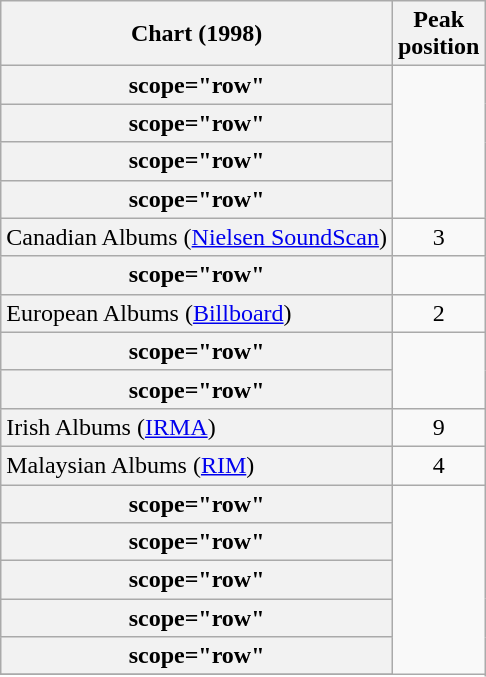<table class="wikitable sortable plainrowheaders">
<tr>
<th>Chart (1998)</th>
<th>Peak<br>position</th>
</tr>
<tr>
<th>scope="row"</th>
</tr>
<tr>
<th>scope="row"</th>
</tr>
<tr>
<th>scope="row"</th>
</tr>
<tr>
<th>scope="row"</th>
</tr>
<tr>
<td bgcolor="#F2F2F2">Canadian Albums (<a href='#'>Nielsen SoundScan</a>)</td>
<td align="center">3</td>
</tr>
<tr>
<th>scope="row"</th>
</tr>
<tr>
<td bgcolor="#F2F2F2">European Albums (<a href='#'>Billboard</a>)</td>
<td align="center">2</td>
</tr>
<tr>
<th>scope="row"</th>
</tr>
<tr>
<th>scope="row"</th>
</tr>
<tr>
<td bgcolor="#F2F2F2">Irish Albums (<a href='#'>IRMA</a>)</td>
<td align="center">9</td>
</tr>
<tr>
<td bgcolor="#F2F2F2">Malaysian Albums (<a href='#'>RIM</a>)</td>
<td align="center">4</td>
</tr>
<tr>
<th>scope="row"</th>
</tr>
<tr>
<th>scope="row"</th>
</tr>
<tr>
<th>scope="row"</th>
</tr>
<tr>
<th>scope="row"</th>
</tr>
<tr>
<th>scope="row"</th>
</tr>
<tr>
</tr>
</table>
